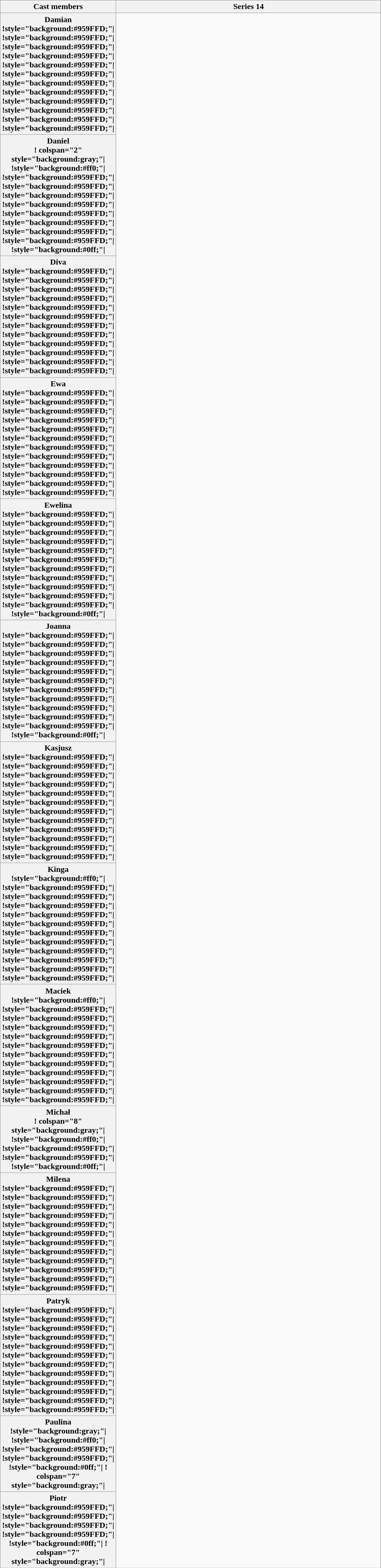<table class="wikitable" style="text-align:center; width:60%;">
<tr>
<th rowspan=2 style="width:15%;">Cast members</th>
<th colspan=14 style="text-align:center;">Series 14</th>
</tr>
<tr>
</tr>
<tr>
<th>Damian<br>!style="background:#959FFD;"|
!style="background:#959FFD;"|
!style="background:#959FFD;"|
!style="background:#959FFD;"|
!style="background:#959FFD;"|
!style="background:#959FFD;"|
!style="background:#959FFD;"|
!style="background:#959FFD;"|
!style="background:#959FFD;"|
!style="background:#959FFD;"|
!style="background:#959FFD;"|
!style="background:#959FFD;"|</th>
</tr>
<tr>
<th>Daniel<br>! colspan="2" style="background:gray;"|
!style="background:#ff0;"|
!style="background:#959FFD;"|
!style="background:#959FFD;"|
!style="background:#959FFD;"|
!style="background:#959FFD;"|
!style="background:#959FFD;"|
!style="background:#959FFD;"|
!style="background:#959FFD;"|
!style="background:#959FFD;"|
!style="background:#0ff;"|</th>
</tr>
<tr>
<th>Diva<br>!style="background:#959FFD;"|
!style="background:#959FFD;"|
!style="background:#959FFD;"|
!style="background:#959FFD;"|
!style="background:#959FFD;"|
!style="background:#959FFD;"|
!style="background:#959FFD;"|
!style="background:#959FFD;"|
!style="background:#959FFD;"|
!style="background:#959FFD;"|
!style="background:#959FFD;"|
!style="background:#959FFD;"|</th>
</tr>
<tr>
<th>Ewa<br>!style="background:#959FFD;"|
!style="background:#959FFD;"|
!style="background:#959FFD;"|
!style="background:#959FFD;"|
!style="background:#959FFD;"|
!style="background:#959FFD;"|
!style="background:#959FFD;"|
!style="background:#959FFD;"|
!style="background:#959FFD;"|
!style="background:#959FFD;"|
!style="background:#959FFD;"|
!style="background:#959FFD;"|</th>
</tr>
<tr>
<th>Ewelina<br>!style="background:#959FFD;"|
!style="background:#959FFD;"|
!style="background:#959FFD;"|
!style="background:#959FFD;"|
!style="background:#959FFD;"|
!style="background:#959FFD;"|
!style="background:#959FFD;"|
!style="background:#959FFD;"|
!style="background:#959FFD;"|
!style="background:#959FFD;"|
!style="background:#959FFD;"|
!style="background:#0ff;"|</th>
</tr>
<tr>
<th>Joanna<br>!style="background:#959FFD;"|
!style="background:#959FFD;"|
!style="background:#959FFD;"|
!style="background:#959FFD;"|
!style="background:#959FFD;"|
!style="background:#959FFD;"|
!style="background:#959FFD;"|
!style="background:#959FFD;"|
!style="background:#959FFD;"|
!style="background:#959FFD;"|
!style="background:#959FFD;"|
!style="background:#0ff;"|</th>
</tr>
<tr>
<th>Kasjusz<br>!style="background:#959FFD;"|
!style="background:#959FFD;"|
!style="background:#959FFD;"|
!style="background:#959FFD;"|
!style="background:#959FFD;"|
!style="background:#959FFD;"|
!style="background:#959FFD;"|
!style="background:#959FFD;"|
!style="background:#959FFD;"|
!style="background:#959FFD;"|
!style="background:#959FFD;"|
!style="background:#959FFD;"|</th>
</tr>
<tr>
<th>Kinga<br>!style="background:#ff0;"|
!style="background:#959FFD;"|
!style="background:#959FFD;"|
!style="background:#959FFD;"|
!style="background:#959FFD;"|
!style="background:#959FFD;"|
!style="background:#959FFD;"|
!style="background:#959FFD;"|
!style="background:#959FFD;"|
!style="background:#959FFD;"|
!style="background:#959FFD;"|
!style="background:#959FFD;"|</th>
</tr>
<tr>
<th>Maciek<br>!style="background:#ff0;"|
!style="background:#959FFD;"|
!style="background:#959FFD;"|
!style="background:#959FFD;"|
!style="background:#959FFD;"|
!style="background:#959FFD;"|
!style="background:#959FFD;"|
!style="background:#959FFD;"|
!style="background:#959FFD;"|
!style="background:#959FFD;"|
!style="background:#959FFD;"|
!style="background:#959FFD;"|</th>
</tr>
<tr>
<th>Michał<br>! colspan="8" style="background:gray;"|
!style="background:#ff0;"|
!style="background:#959FFD;"|
!style="background:#959FFD;"|
!style="background:#0ff;"|</th>
</tr>
<tr>
<th>Milena<br>!style="background:#959FFD;"|
!style="background:#959FFD;"|
!style="background:#959FFD;"|
!style="background:#959FFD;"|
!style="background:#959FFD;"|
!style="background:#959FFD;"|
!style="background:#959FFD;"|
!style="background:#959FFD;"|
!style="background:#959FFD;"|
!style="background:#959FFD;"|
!style="background:#959FFD;"|
!style="background:#959FFD;"|</th>
</tr>
<tr>
<th>Patryk<br>!style="background:#959FFD;"|
!style="background:#959FFD;"|
!style="background:#959FFD;"|
!style="background:#959FFD;"|
!style="background:#959FFD;"|
!style="background:#959FFD;"|
!style="background:#959FFD;"|
!style="background:#959FFD;"|
!style="background:#959FFD;"|
!style="background:#959FFD;"|
!style="background:#959FFD;"|
!style="background:#959FFD;"|</th>
</tr>
<tr>
<th>Paulina<br>!style="background:gray;"|
!style="background:#ff0;"|
!style="background:#959FFD;"|
!style="background:#959FFD;"|
!style="background:#0ff;"|
! colspan="7" style="background:gray;"|</th>
</tr>
<tr>
<th>Piotr<br>!style="background:#959FFD;"|
!style="background:#959FFD;"|
!style="background:#959FFD;"|
!style="background:#959FFD;"|
!style="background:#0ff;"|
! colspan="7" style="background:gray;"|</th>
</tr>
<tr>
</tr>
</table>
